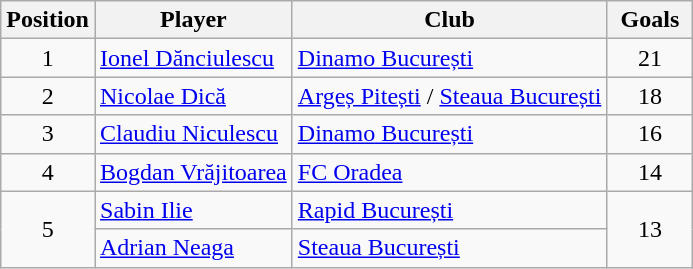<table class="wikitable">
<tr>
<th width="50px">Position</th>
<th>Player</th>
<th>Club</th>
<th width="50px">Goals</th>
</tr>
<tr>
<td rowspan=1 align="center">1</td>
<td><a href='#'>Ionel Dănciulescu</a></td>
<td><a href='#'>Dinamo București</a></td>
<td align=center>21</td>
</tr>
<tr>
<td rowspan=1 align="center">2</td>
<td><a href='#'>Nicolae Dică</a></td>
<td><a href='#'>Argeș Pitești</a> / <a href='#'>Steaua București</a></td>
<td align=center>18</td>
</tr>
<tr>
<td rowspan=1 align="center">3</td>
<td><a href='#'>Claudiu Niculescu</a></td>
<td><a href='#'>Dinamo București</a></td>
<td align=center>16</td>
</tr>
<tr>
<td rowspan=1 align="center">4</td>
<td><a href='#'>Bogdan Vrăjitoarea</a></td>
<td><a href='#'>FC Oradea</a></td>
<td align=center>14</td>
</tr>
<tr>
<td rowspan=2 align="center">5</td>
<td><a href='#'>Sabin Ilie</a></td>
<td><a href='#'>Rapid București</a></td>
<td rowspan=2 align=center>13</td>
</tr>
<tr>
<td><a href='#'>Adrian Neaga</a></td>
<td><a href='#'>Steaua București</a></td>
</tr>
</table>
